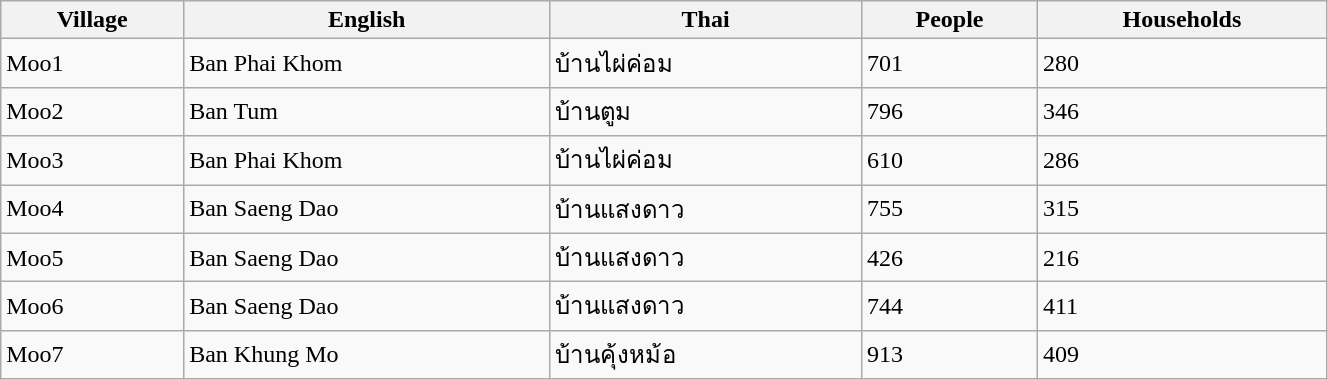<table class="wikitable" style="width:70%;">
<tr>
<th>Village</th>
<th>English</th>
<th>Thai</th>
<th>People</th>
<th>Households</th>
</tr>
<tr>
<td>Moo1</td>
<td>Ban Phai Khom</td>
<td>บ้านไผ่ค่อม</td>
<td>701</td>
<td>280</td>
</tr>
<tr>
<td>Moo2</td>
<td>Ban Tum</td>
<td>บ้านตูม</td>
<td>796</td>
<td>346</td>
</tr>
<tr>
<td>Moo3</td>
<td>Ban Phai Khom</td>
<td>บ้านไผ่ค่อม</td>
<td>610</td>
<td>286</td>
</tr>
<tr>
<td>Moo4</td>
<td>Ban Saeng Dao</td>
<td>บ้านแสงดาว</td>
<td>755</td>
<td>315</td>
</tr>
<tr>
<td>Moo5</td>
<td>Ban Saeng Dao</td>
<td>บ้านแสงดาว</td>
<td>426</td>
<td>216</td>
</tr>
<tr>
<td>Moo6</td>
<td>Ban Saeng Dao</td>
<td>บ้านแสงดาว</td>
<td>744</td>
<td>411</td>
</tr>
<tr>
<td>Moo7</td>
<td>Ban Khung Mo</td>
<td>บ้านคุ้งหม้อ</td>
<td>913</td>
<td>409</td>
</tr>
</table>
